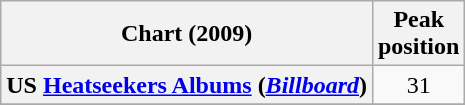<table class="wikitable plainrowheaders" style="text-align: center;">
<tr>
<th scope="col">Chart (2009)</th>
<th scope="col">Peak<br>position</th>
</tr>
<tr>
<th scope="row">US <a href='#'>Heatseekers Albums</a> (<em><a href='#'>Billboard</a></em>)</th>
<td>31</td>
</tr>
<tr>
</tr>
</table>
